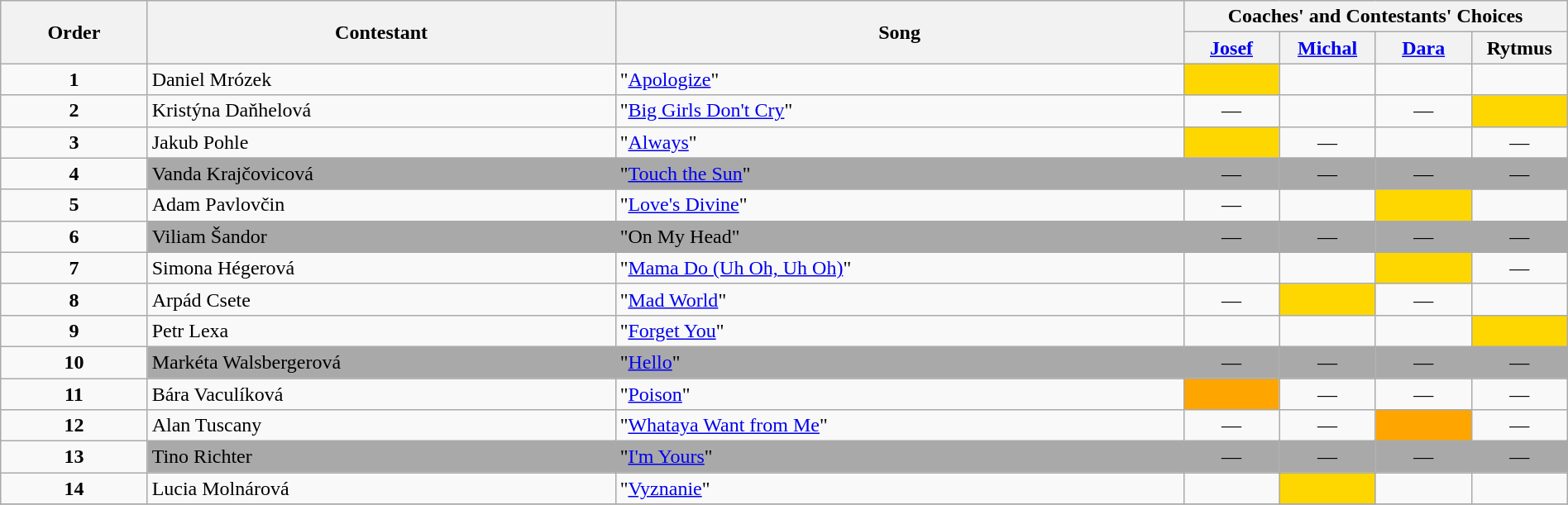<table class="wikitable" style="width:100%;">
<tr>
<th rowspan=2>Order</th>
<th rowspan=2>Contestant</th>
<th rowspan=2>Song</th>
<th colspan=4>Coaches' and Contestants' Choices</th>
</tr>
<tr>
<th width="70"><a href='#'>Josef</a></th>
<th width="70"><a href='#'>Michal</a></th>
<th width="70"><a href='#'>Dara</a></th>
<th width="70">Rytmus</th>
</tr>
<tr>
<td align="center"><strong>1</strong></td>
<td>Daniel Mrózek</td>
<td>"<a href='#'>Apologize</a>"</td>
<td style="background:gold;text-align:center;"></td>
<td style=";text-align:center;"></td>
<td style=";text-align:center;"></td>
<td style=";text-align:center;"></td>
</tr>
<tr>
<td align="center"><strong>2</strong></td>
<td>Kristýna Daňhelová</td>
<td>"<a href='#'>Big Girls Don't Cry</a>"</td>
<td align="center">—</td>
<td style=";text-align:center;"></td>
<td align="center">—</td>
<td style="background:gold;text-align:center;"></td>
</tr>
<tr>
<td align="center"><strong>3</strong></td>
<td>Jakub Pohle</td>
<td>"<a href='#'>Always</a>"</td>
<td style="background:gold;text-align:center;"></td>
<td align="center">—</td>
<td style=";text-align:center;"></td>
<td align="center">—</td>
</tr>
<tr>
<td align="center"><strong>4</strong></td>
<td style="background:darkgrey;text-align:left;">Vanda Krajčovicová</td>
<td style="background:darkgrey;text-align:left;">"<a href='#'>Touch the Sun</a>"</td>
<td style="background:darkgrey;text-align:center;">—</td>
<td style="background:darkgrey;text-align:center;">—</td>
<td style="background:darkgrey;text-align:center;">—</td>
<td style="background:darkgrey;text-align:center;">—</td>
</tr>
<tr>
<td align="center"><strong>5</strong></td>
<td>Adam Pavlovčin</td>
<td>"<a href='#'>Love's Divine</a>"</td>
<td align="center">—</td>
<td style=";text-align:center;"></td>
<td style="background:gold;text-align:center;"></td>
<td style=";text-align:center;"></td>
</tr>
<tr>
<td align="center"><strong>6</strong></td>
<td style="background:darkgrey;text-align:left;">Viliam Šandor</td>
<td style="background:darkgrey;text-align:left;">"On My Head"</td>
<td style="background:darkgrey;text-align:center;">—</td>
<td style="background:darkgrey;text-align:center;">—</td>
<td style="background:darkgrey;text-align:center;">—</td>
<td style="background:darkgrey;text-align:center;">—</td>
</tr>
<tr>
<td align="center"><strong>7</strong></td>
<td>Simona Hégerová</td>
<td>"<a href='#'>Mama Do (Uh Oh, Uh Oh)</a>"</td>
<td style=";text-align:center;"></td>
<td style=";text-align:center;"></td>
<td style="background:gold;text-align:center;"></td>
<td align="center">—</td>
</tr>
<tr>
<td align="center"><strong>8</strong></td>
<td>Arpád Csete</td>
<td>"<a href='#'>Mad World</a>"</td>
<td align="center">—</td>
<td style="background:gold;text-align:center;"></td>
<td align="center">—</td>
<td style=";text-align:center;"></td>
</tr>
<tr>
<td align="center"><strong>9</strong></td>
<td>Petr Lexa</td>
<td>"<a href='#'>Forget You</a>"</td>
<td style=";text-align:center;"></td>
<td style=";text-align:center;"></td>
<td style=";text-align:center;"></td>
<td style="background:gold;text-align:center;"></td>
</tr>
<tr>
<td align="center"><strong>10</strong></td>
<td style="background:darkgrey;text-align:left;">Markéta Walsbergerová</td>
<td style="background:darkgrey;text-align:left;">"<a href='#'>Hello</a>"</td>
<td style="background:darkgrey;text-align:center;">—</td>
<td style="background:darkgrey;text-align:center;">—</td>
<td style="background:darkgrey;text-align:center;">—</td>
<td style="background:darkgrey;text-align:center;">—</td>
</tr>
<tr>
<td align="center"><strong>11</strong></td>
<td>Bára Vaculíková</td>
<td>"<a href='#'>Poison</a>"</td>
<td style=";background:orange;text-align:center;"></td>
<td align="center">—</td>
<td align="center">—</td>
<td align="center">—</td>
</tr>
<tr>
<td align="center"><strong>12</strong></td>
<td>Alan Tuscany</td>
<td>"<a href='#'>Whataya Want from Me</a>"</td>
<td align="center">—</td>
<td align="center">—</td>
<td style=";background:orange;text-align:center;"></td>
<td align="center">—</td>
</tr>
<tr>
<td align="center"><strong>13</strong></td>
<td style="background:darkgrey;text-align:left;">Tino Richter</td>
<td style="background:darkgrey;text-align:left;">"<a href='#'>I'm Yours</a>"</td>
<td style="background:darkgrey;text-align:center;">—</td>
<td style="background:darkgrey;text-align:center;">—</td>
<td style="background:darkgrey;text-align:center;">—</td>
<td style="background:darkgrey;text-align:center;">—</td>
</tr>
<tr>
<td align="center"><strong>14</strong></td>
<td>Lucia Molnárová</td>
<td>"<a href='#'>Vyznanie</a>"</td>
<td style=";text-align:center;"></td>
<td style="background:gold;text-align:center;"></td>
<td style=";text-align:center;"></td>
<td style=";text-align:center;"></td>
</tr>
<tr>
</tr>
</table>
